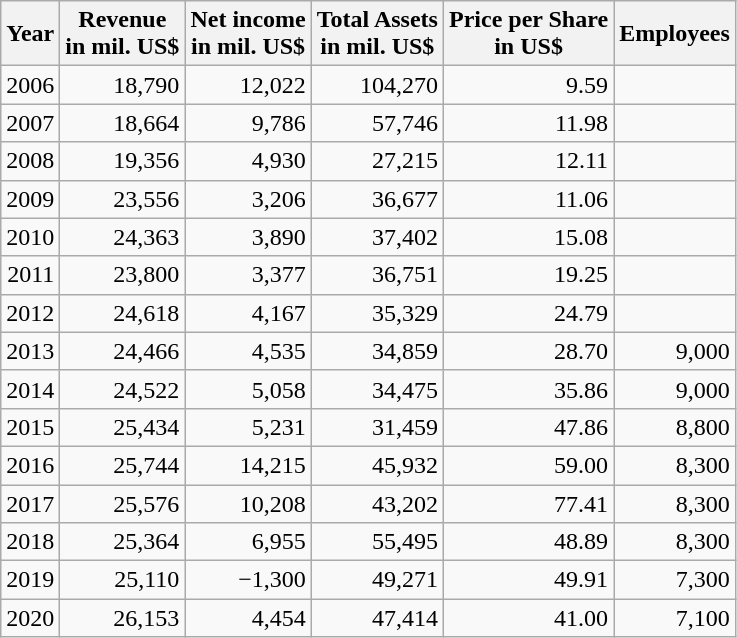<table class="wikitable float-left" style="text-align: right;">
<tr>
<th>Year</th>
<th>Revenue<br>in mil. US$</th>
<th>Net income<br>in mil. US$</th>
<th>Total Assets<br>in mil. US$</th>
<th>Price per Share<br>in US$</th>
<th>Employees</th>
</tr>
<tr>
<td>2006</td>
<td>18,790</td>
<td>12,022</td>
<td>104,270</td>
<td>9.59</td>
<td></td>
</tr>
<tr>
<td>2007</td>
<td>18,664</td>
<td>9,786</td>
<td>57,746</td>
<td>11.98</td>
<td></td>
</tr>
<tr>
<td>2008</td>
<td>19,356</td>
<td>4,930</td>
<td>27,215</td>
<td>12.11</td>
<td></td>
</tr>
<tr>
<td>2009</td>
<td>23,556</td>
<td>3,206</td>
<td>36,677</td>
<td>11.06</td>
<td></td>
</tr>
<tr>
<td>2010</td>
<td>24,363</td>
<td>3,890</td>
<td>37,402</td>
<td>15.08</td>
<td></td>
</tr>
<tr>
<td>2011</td>
<td>23,800</td>
<td>3,377</td>
<td>36,751</td>
<td>19.25</td>
<td></td>
</tr>
<tr>
<td>2012</td>
<td>24,618</td>
<td>4,167</td>
<td>35,329</td>
<td>24.79</td>
<td></td>
</tr>
<tr>
<td>2013</td>
<td>24,466</td>
<td>4,535</td>
<td>34,859</td>
<td>28.70</td>
<td>9,000</td>
</tr>
<tr>
<td>2014</td>
<td>24,522</td>
<td>5,058</td>
<td>34,475</td>
<td>35.86</td>
<td>9,000</td>
</tr>
<tr>
<td>2015</td>
<td>25,434</td>
<td>5,231</td>
<td>31,459</td>
<td>47.86</td>
<td>8,800</td>
</tr>
<tr>
<td>2016</td>
<td>25,744</td>
<td>14,215</td>
<td>45,932</td>
<td>59.00</td>
<td>8,300</td>
</tr>
<tr>
<td>2017</td>
<td>25,576</td>
<td>10,208</td>
<td>43,202</td>
<td>77.41</td>
<td>8,300</td>
</tr>
<tr>
<td>2018</td>
<td>25,364</td>
<td>6,955</td>
<td>55,495</td>
<td>48.89</td>
<td>8,300</td>
</tr>
<tr>
<td>2019</td>
<td>25,110</td>
<td>−1,300</td>
<td>49,271</td>
<td>49.91</td>
<td>7,300</td>
</tr>
<tr>
<td>2020</td>
<td>26,153</td>
<td>4,454</td>
<td>47,414</td>
<td>41.00</td>
<td>7,100</td>
</tr>
</table>
